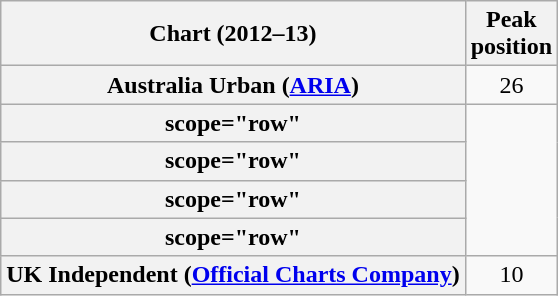<table class="wikitable sortable plainrowheaders" style="text-align:center">
<tr>
<th scope="col">Chart (2012–13)</th>
<th scope="col">Peak<br>position</th>
</tr>
<tr>
<th scope="row">Australia Urban (<a href='#'>ARIA</a>)</th>
<td>26</td>
</tr>
<tr>
<th>scope="row"</th>
</tr>
<tr>
<th>scope="row"</th>
</tr>
<tr>
<th>scope="row"</th>
</tr>
<tr>
<th>scope="row"</th>
</tr>
<tr>
<th scope="row">UK Independent (<a href='#'>Official Charts Company</a>)</th>
<td>10</td>
</tr>
</table>
